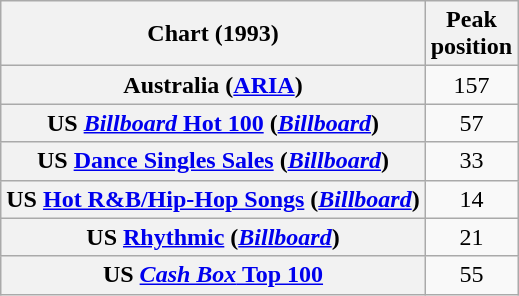<table class="wikitable sortable plainrowheaders" style="text-align:center">
<tr>
<th scope="col">Chart (1993)</th>
<th scope="col">Peak<br>position</th>
</tr>
<tr>
<th scope="row">Australia (<a href='#'>ARIA</a>)</th>
<td>157</td>
</tr>
<tr>
<th scope="row">US <a href='#'><em>Billboard</em> Hot 100</a> (<em><a href='#'>Billboard</a></em>)</th>
<td>57</td>
</tr>
<tr>
<th scope="row">US <a href='#'>Dance Singles Sales</a> (<em><a href='#'>Billboard</a></em>)</th>
<td>33</td>
</tr>
<tr>
<th scope="row">US <a href='#'>Hot R&B/Hip-Hop Songs</a> (<em><a href='#'>Billboard</a></em>)</th>
<td>14</td>
</tr>
<tr>
<th scope="row">US <a href='#'>Rhythmic</a> (<em><a href='#'>Billboard</a></em>)</th>
<td>21</td>
</tr>
<tr>
<th scope="row">US <a href='#'><em>Cash Box</em> Top 100</a></th>
<td>55</td>
</tr>
</table>
